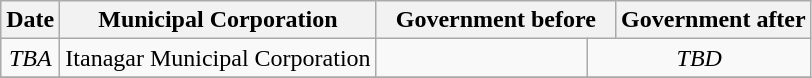<table class="wikitable sortable" style="text-align:center;">
<tr>
<th>Date</th>
<th>Municipal Corporation</th>
<th colspan=2>Government before</th>
<th colspan=2>Government after</th>
</tr>
<tr>
<td><em>TBA</em></td>
<td>Itanagar Municipal Corporation</td>
<td></td>
<td colspan=2><em>TBD</em></td>
</tr>
<tr>
</tr>
</table>
